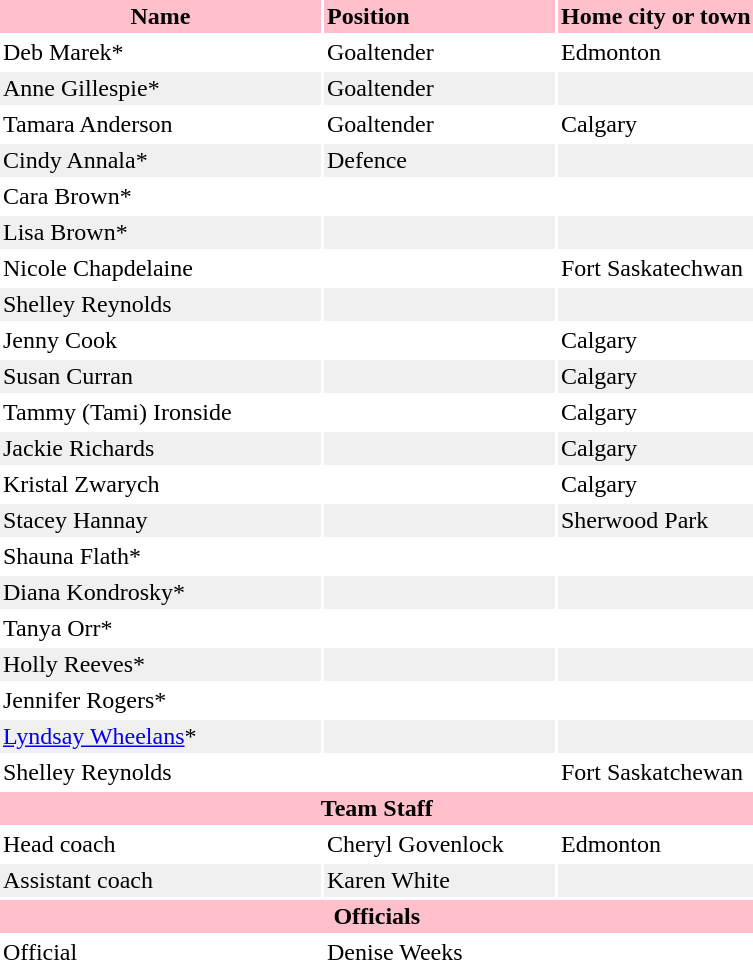<table border="0" cellspacing="2" cellpadding="2">
<tr bgcolor=pink>
<th width=210>Name</th>
<th width=150; align=left>Position</th>
<th>Home city or town</th>
</tr>
<tr>
<td>Deb Marek*</td>
<td>Goaltender</td>
<td>Edmonton</td>
</tr>
<tr bgcolor="#f0f0f0">
<td>Anne Gillespie*</td>
<td>Goaltender</td>
<td></td>
</tr>
<tr>
<td>Tamara Anderson</td>
<td>Goaltender</td>
<td>Calgary</td>
</tr>
<tr bgcolor="#f0f0f0">
<td>Cindy Annala*</td>
<td>Defence</td>
<td></td>
</tr>
<tr>
<td>Cara Brown*</td>
<td></td>
<td></td>
</tr>
<tr bgcolor="#f0f0f0">
<td>Lisa Brown*</td>
<td></td>
<td></td>
</tr>
<tr>
<td>Nicole Chapdelaine</td>
<td></td>
<td>Fort Saskatechwan</td>
</tr>
<tr bgcolor="#f0f0f0">
<td>Shelley Reynolds</td>
<td></td>
<td></td>
</tr>
<tr>
<td>Jenny Cook</td>
<td></td>
<td>Calgary</td>
</tr>
<tr bgcolor="#f0f0f0">
<td>Susan Curran</td>
<td></td>
<td>Calgary</td>
</tr>
<tr>
<td>Tammy (Tami) Ironside</td>
<td></td>
<td>Calgary</td>
</tr>
<tr bgcolor="#f0f0f0">
<td>Jackie Richards</td>
<td></td>
<td>Calgary</td>
</tr>
<tr>
<td>Kristal Zwarych</td>
<td></td>
<td>Calgary</td>
</tr>
<tr bgcolor="#f0f0f0">
<td>Stacey Hannay</td>
<td></td>
<td>Sherwood Park</td>
</tr>
<tr>
<td>Shauna Flath*</td>
<td></td>
<td></td>
</tr>
<tr bgcolor="#f0f0f0">
<td>Diana Kondrosky*</td>
<td></td>
<td></td>
</tr>
<tr>
<td>Tanya Orr*</td>
<td></td>
<td></td>
</tr>
<tr bgcolor="#f0f0f0">
<td>Holly Reeves*</td>
<td></td>
<td></td>
</tr>
<tr>
<td>Jennifer Rogers*</td>
<td></td>
<td></td>
</tr>
<tr bgcolor="#f0f0f0">
<td><a href='#'>Lyndsay Wheelans</a>*</td>
<td></td>
<td></td>
</tr>
<tr>
<td>Shelley Reynolds</td>
<td></td>
<td>Fort Saskatchewan</td>
</tr>
<tr>
<th style=background:pink colspan=3>Team Staff</th>
</tr>
<tr>
<td>Head coach</td>
<td align=left>Cheryl Govenlock</td>
<td>Edmonton</td>
</tr>
<tr bgcolor="#f0f0f0">
<td>Assistant coach</td>
<td align=left>Karen White</td>
<td></td>
</tr>
<tr>
<th style=background:pink colspan=3>Officials</th>
</tr>
<tr>
<td>Official</td>
<td align=left>Denise Weeks</td>
<td></td>
</tr>
</table>
